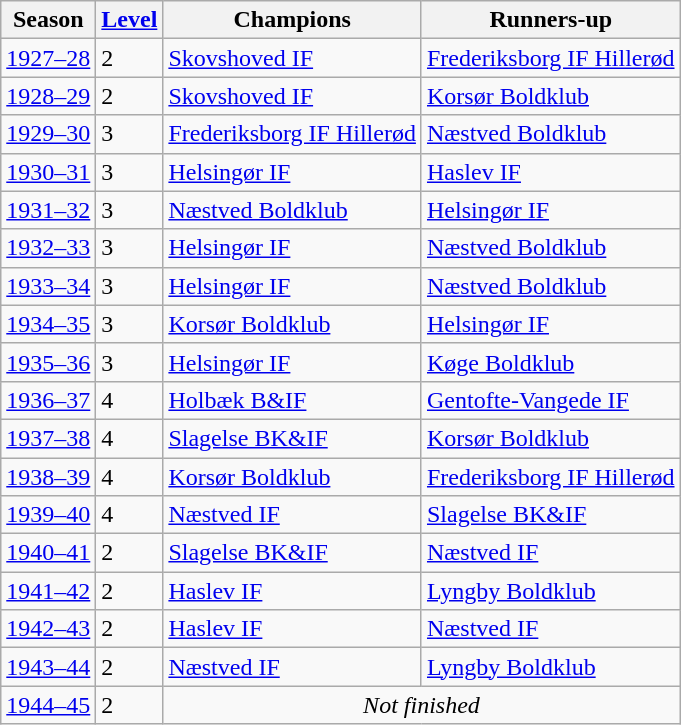<table class="sortable wikitable plainrowheaders">
<tr>
<th>Season</th>
<th><a href='#'>Level</a></th>
<th>Champions</th>
<th>Runners-up</th>
</tr>
<tr>
<td><a href='#'>1927–28</a></td>
<td>2</td>
<td><a href='#'>Skovshoved IF</a></td>
<td><a href='#'>Frederiksborg IF Hillerød</a></td>
</tr>
<tr>
<td><a href='#'>1928–29</a></td>
<td>2</td>
<td><a href='#'>Skovshoved IF</a></td>
<td><a href='#'>Korsør Boldklub</a></td>
</tr>
<tr>
<td><a href='#'>1929–30</a></td>
<td>3</td>
<td><a href='#'>Frederiksborg IF Hillerød</a></td>
<td><a href='#'>Næstved Boldklub</a></td>
</tr>
<tr>
<td><a href='#'>1930–31</a></td>
<td>3</td>
<td><a href='#'>Helsingør IF</a></td>
<td><a href='#'>Haslev IF</a></td>
</tr>
<tr>
<td><a href='#'>1931–32</a></td>
<td>3</td>
<td><a href='#'>Næstved Boldklub</a></td>
<td><a href='#'>Helsingør IF</a></td>
</tr>
<tr>
<td><a href='#'>1932–33</a></td>
<td>3</td>
<td><a href='#'>Helsingør IF</a></td>
<td><a href='#'>Næstved Boldklub</a></td>
</tr>
<tr>
<td><a href='#'>1933–34</a></td>
<td>3</td>
<td><a href='#'>Helsingør IF</a></td>
<td><a href='#'>Næstved Boldklub</a></td>
</tr>
<tr>
<td><a href='#'>1934–35</a></td>
<td>3</td>
<td><a href='#'>Korsør Boldklub</a></td>
<td><a href='#'>Helsingør IF</a></td>
</tr>
<tr>
<td><a href='#'>1935–36</a></td>
<td>3</td>
<td><a href='#'>Helsingør IF</a></td>
<td><a href='#'>Køge Boldklub</a></td>
</tr>
<tr>
<td><a href='#'>1936–37</a></td>
<td>4</td>
<td><a href='#'>Holbæk B&IF</a></td>
<td><a href='#'>Gentofte-Vangede IF</a></td>
</tr>
<tr>
<td><a href='#'>1937–38</a></td>
<td>4</td>
<td><a href='#'>Slagelse BK&IF</a></td>
<td><a href='#'>Korsør Boldklub</a></td>
</tr>
<tr>
<td><a href='#'>1938–39</a></td>
<td>4</td>
<td><a href='#'>Korsør Boldklub</a></td>
<td><a href='#'>Frederiksborg IF Hillerød</a></td>
</tr>
<tr>
<td><a href='#'>1939–40</a></td>
<td>4</td>
<td><a href='#'>Næstved IF</a></td>
<td><a href='#'>Slagelse BK&IF</a></td>
</tr>
<tr>
<td><a href='#'>1940–41</a></td>
<td>2</td>
<td><a href='#'>Slagelse BK&IF</a></td>
<td><a href='#'>Næstved IF</a></td>
</tr>
<tr>
<td><a href='#'>1941–42</a></td>
<td>2</td>
<td><a href='#'>Haslev IF</a></td>
<td><a href='#'>Lyngby Boldklub</a></td>
</tr>
<tr>
<td><a href='#'>1942–43</a></td>
<td>2</td>
<td><a href='#'>Haslev IF</a></td>
<td><a href='#'>Næstved IF</a></td>
</tr>
<tr>
<td><a href='#'>1943–44</a></td>
<td>2</td>
<td><a href='#'>Næstved IF</a></td>
<td><a href='#'>Lyngby Boldklub</a></td>
</tr>
<tr>
<td><a href='#'>1944–45</a></td>
<td>2</td>
<td colspan="2" style="text-align:center;"><em>Not finished</em></td>
</tr>
</table>
